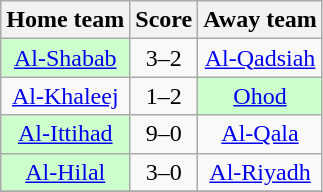<table class="wikitable" style="text-align: center">
<tr>
<th>Home team</th>
<th>Score</th>
<th>Away team</th>
</tr>
<tr>
<td bgcolor="ccffcc"><a href='#'>Al-Shabab</a></td>
<td>3–2</td>
<td><a href='#'>Al-Qadsiah</a></td>
</tr>
<tr>
<td><a href='#'>Al-Khaleej</a></td>
<td>1–2</td>
<td bgcolor="ccffcc"><a href='#'>Ohod</a></td>
</tr>
<tr>
<td bgcolor="ccffcc"><a href='#'>Al-Ittihad</a></td>
<td>9–0</td>
<td><a href='#'>Al-Qala</a></td>
</tr>
<tr>
<td bgcolor="ccffcc"><a href='#'>Al-Hilal</a></td>
<td>3–0</td>
<td><a href='#'>Al-Riyadh</a></td>
</tr>
<tr>
</tr>
</table>
